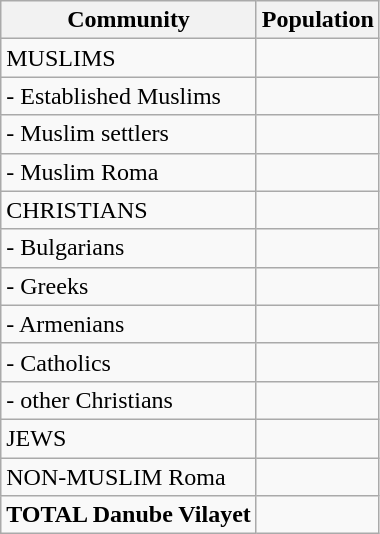<table class="wikitable sortable">
<tr>
<th>Community</th>
<th>Population</th>
</tr>
<tr>
<td>MUSLIMS</td>
<td></td>
</tr>
<tr>
<td>- Established Muslims</td>
<td></td>
</tr>
<tr>
<td>- Muslim settlers</td>
<td></td>
</tr>
<tr>
<td>- Muslim Roma</td>
<td></td>
</tr>
<tr>
<td>CHRISTIANS</td>
<td></td>
</tr>
<tr>
<td>- Bulgarians</td>
<td></td>
</tr>
<tr>
<td>- Greeks</td>
<td></td>
</tr>
<tr>
<td>- Armenians</td>
<td></td>
</tr>
<tr>
<td>- Catholics</td>
<td></td>
</tr>
<tr>
<td>- other Christians</td>
<td></td>
</tr>
<tr>
<td>JEWS</td>
<td></td>
</tr>
<tr>
<td>NON-MUSLIM Roma</td>
<td></td>
</tr>
<tr>
<td><strong>TOTAL Danube Vilayet</strong></td>
<td></td>
</tr>
</table>
